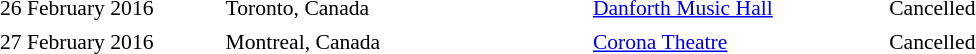<table cellpadding="2" style="border: 0px solid darkgray; font-size:90%">
<tr>
<th width="150"></th>
<th width="250"></th>
<th width="200"></th>
<th width="700"></th>
</tr>
<tr border="0">
<td>26 February 2016</td>
<td>Toronto, Canada</td>
<td><a href='#'>Danforth Music Hall</a></td>
<td>Cancelled</td>
</tr>
<tr>
<td>27 February 2016</td>
<td>Montreal, Canada</td>
<td><a href='#'>Corona Theatre</a></td>
<td>Cancelled</td>
</tr>
<tr>
</tr>
</table>
